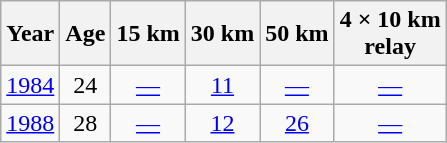<table class="wikitable" style="text-align: center;">
<tr>
<th scope="col">Year</th>
<th scope="col">Age</th>
<th scope="col">15 km</th>
<th scope="col">30 km</th>
<th scope="col">50 km</th>
<th scope="col">4 × 10 km<br>relay</th>
</tr>
<tr>
<td><a href='#'>1984</a></td>
<td>24</td>
<td><a href='#'>—</a></td>
<td><a href='#'>11</a></td>
<td><a href='#'>—</a></td>
<td><a href='#'>—</a></td>
</tr>
<tr>
<td><a href='#'>1988</a></td>
<td>28</td>
<td><a href='#'>—</a></td>
<td><a href='#'>12</a></td>
<td><a href='#'>26</a></td>
<td><a href='#'>—</a></td>
</tr>
</table>
